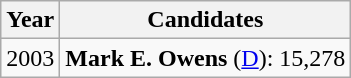<table class="wikitable">
<tr>
<th>Year</th>
<th>Candidates</th>
</tr>
<tr>
<td>2003</td>
<td><strong>Mark E. Owens</strong> (<a href='#'>D</a>): 15,278</td>
</tr>
</table>
